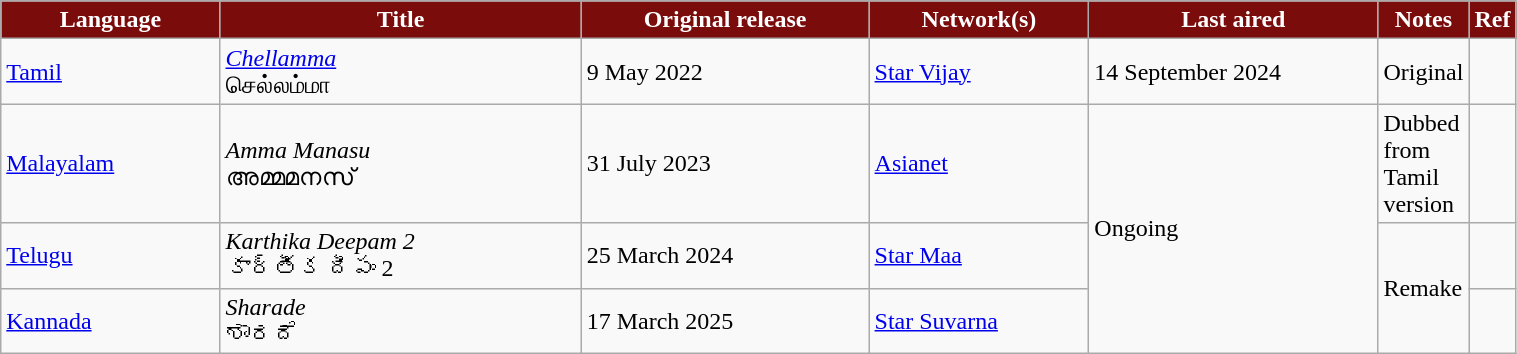<table class="wikitable" style="width:80%; margin-right:0;">
<tr style="color:white">
<th style="background:#7b0c0c; width:15%;">Language</th>
<th style="background:#7b0c0c; width:25%;">Title</th>
<th style="background:#7b0c0c; width:20%;">Original release</th>
<th style="background:#7b0c0c; width:15%;">Network(s)</th>
<th style="background:#7b0c0c; width:20%;">Last aired</th>
<th style="background:#7b0c0c; width:10%;">Notes</th>
<th style="background:#7b0c0c; width:5%;">Ref</th>
</tr>
<tr>
<td><a href='#'>Tamil</a></td>
<td><em><a href='#'>Chellamma</a></em> <br> செல்லம்மா</td>
<td>9 May 2022</td>
<td><a href='#'>Star Vijay</a></td>
<td>14 September 2024</td>
<td>Original</td>
<td></td>
</tr>
<tr>
<td><a href='#'>Malayalam</a></td>
<td><em>Amma Manasu</em> <br>അമ്മമനസ്</td>
<td>31 July 2023</td>
<td><a href='#'>Asianet</a></td>
<td rowspan="3">Ongoing</td>
<td>Dubbed from Tamil version</td>
<td></td>
</tr>
<tr>
<td><a href='#'>Telugu</a></td>
<td><em>Karthika Deepam 2</em><br> కార్తీక దీపం 2</td>
<td>25 March 2024</td>
<td><a href='#'>Star Maa</a></td>
<td Rowspan=2>Remake</td>
<td></td>
</tr>
<tr>
<td><a href='#'>Kannada</a></td>
<td><em>Sharade</em> <br> ಶಾರದೆ</td>
<td>17 March 2025</td>
<td><a href='#'>Star Suvarna</a></td>
<td></td>
</tr>
</table>
